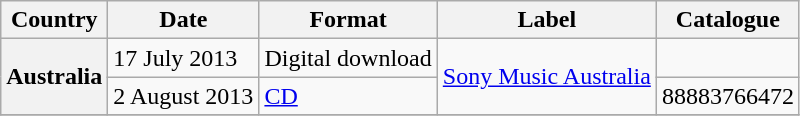<table class="wikitable plainrowheaders sortable">
<tr>
<th scope="col">Country</th>
<th scope="col">Date</th>
<th scope="col">Format</th>
<th scope="col">Label</th>
<th scope="col">Catalogue</th>
</tr>
<tr>
<th scope="row" rowspan="2">Australia</th>
<td>17 July 2013</td>
<td>Digital download</td>
<td rowspan="2"><a href='#'>Sony Music Australia</a></td>
<td></td>
</tr>
<tr>
<td>2 August 2013</td>
<td><a href='#'>CD</a></td>
<td>88883766472</td>
</tr>
<tr>
</tr>
</table>
